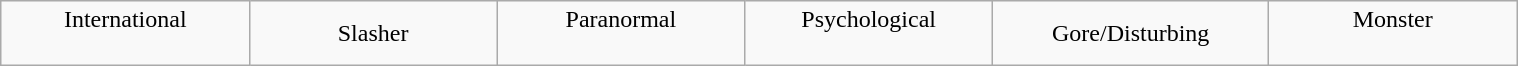<table class="wikitable" style="text-align: center; width: 80%; margin: 1em auto 1em auto;">
<tr>
<td style="width:70pt;"> International <br> <br></td>
<td style="width:70pt;"> Slasher</td>
<td style="width:70pt;"> Paranormal <br> <br></td>
<td style="width:70pt;"> Psychological <br> <br></td>
<td style="width:70pt;"> Gore/Disturbing</td>
<td style="width:70pt;"> Monster <br> <br></td>
</tr>
</table>
